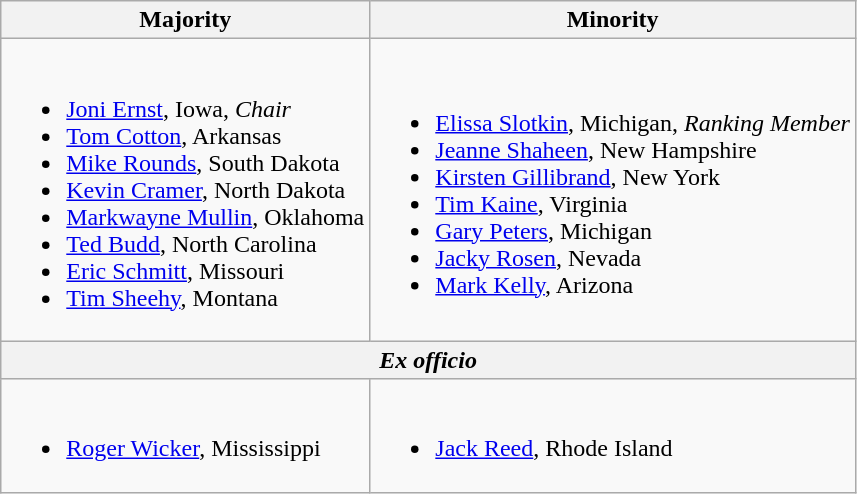<table class=wikitable>
<tr>
<th>Majority</th>
<th>Minority</th>
</tr>
<tr>
<td><br><ul><li><a href='#'>Joni Ernst</a>, Iowa, <em>Chair</em></li><li><a href='#'>Tom Cotton</a>, Arkansas</li><li><a href='#'>Mike Rounds</a>, South Dakota</li><li><a href='#'>Kevin Cramer</a>, North Dakota</li><li><a href='#'>Markwayne Mullin</a>, Oklahoma</li><li><a href='#'>Ted Budd</a>, North Carolina</li><li><a href='#'>Eric Schmitt</a>, Missouri</li><li><a href='#'>Tim Sheehy</a>, Montana</li></ul></td>
<td><br><ul><li><a href='#'>Elissa Slotkin</a>, Michigan, <em>Ranking Member</em></li><li><a href='#'>Jeanne Shaheen</a>, New Hampshire</li><li><a href='#'>Kirsten Gillibrand</a>, New York</li><li><a href='#'>Tim Kaine</a>, Virginia</li><li><a href='#'>Gary Peters</a>, Michigan</li><li><a href='#'>Jacky Rosen</a>, Nevada</li><li><a href='#'>Mark Kelly</a>, Arizona</li></ul></td>
</tr>
<tr>
<th colspan=2><em>Ex officio</em></th>
</tr>
<tr>
<td><br><ul><li><a href='#'>Roger Wicker</a>, Mississippi</li></ul></td>
<td><br><ul><li><a href='#'>Jack Reed</a>, Rhode Island</li></ul></td>
</tr>
</table>
